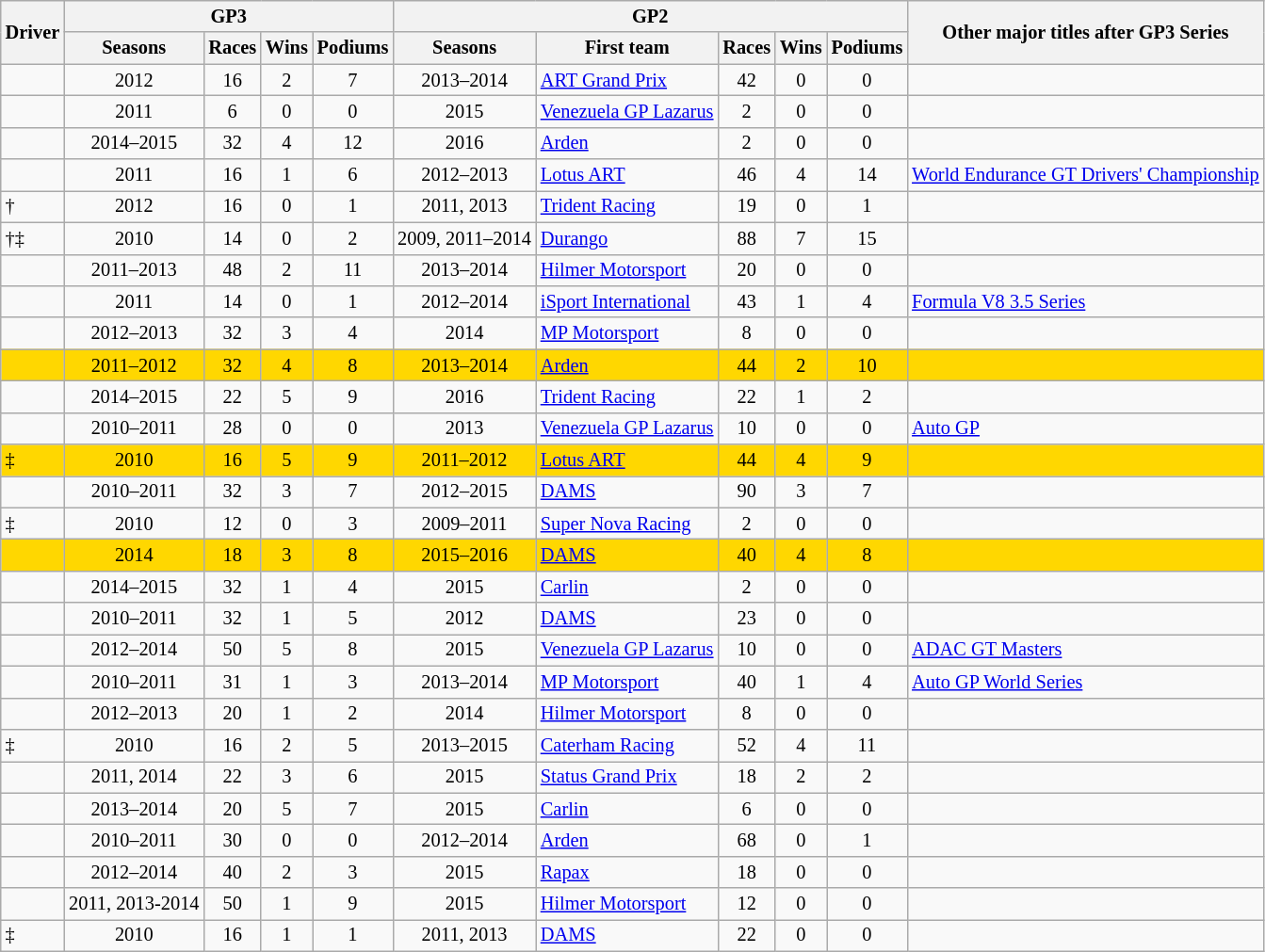<table class="wikitable" style="font-size:85%; text-align:center">
<tr>
<th rowspan=2>Driver</th>
<th colspan=4>GP3</th>
<th colspan=5>GP2</th>
<th rowspan=2>Other major titles after GP3 Series</th>
</tr>
<tr>
<th>Seasons</th>
<th>Races</th>
<th>Wins</th>
<th>Podiums</th>
<th>Seasons</th>
<th>First team</th>
<th>Races</th>
<th>Wins</th>
<th>Podiums</th>
</tr>
<tr>
<td align=left> </td>
<td>2012</td>
<td>16</td>
<td>2</td>
<td>7</td>
<td>2013–2014</td>
<td align=left><a href='#'>ART Grand Prix</a></td>
<td>42</td>
<td>0</td>
<td>0</td>
<td></td>
</tr>
<tr>
<td align=left> </td>
<td>2011</td>
<td>6</td>
<td>0</td>
<td>0</td>
<td>2015</td>
<td align=left><a href='#'>Venezuela GP Lazarus</a></td>
<td>2</td>
<td>0</td>
<td>0</td>
<td></td>
</tr>
<tr>
<td align=left> </td>
<td>2014–2015</td>
<td>32</td>
<td>4</td>
<td>12</td>
<td>2016</td>
<td align=left><a href='#'>Arden</a></td>
<td>2</td>
<td>0</td>
<td>0</td>
<td></td>
</tr>
<tr>
<td align=left> </td>
<td> 2011</td>
<td>16</td>
<td>1</td>
<td>6</td>
<td> 2012–2013</td>
<td align=left><a href='#'>Lotus ART</a></td>
<td>46</td>
<td>4</td>
<td>14</td>
<td><a href='#'>World Endurance GT Drivers' Championship</a></td>
</tr>
<tr>
<td align=left> †</td>
<td>2012</td>
<td>16</td>
<td>0</td>
<td>1</td>
<td>2011, 2013</td>
<td align=left><a href='#'>Trident Racing</a></td>
<td>19</td>
<td>0</td>
<td>1</td>
<td></td>
</tr>
<tr>
<td align=left> †‡</td>
<td> 2010</td>
<td>14</td>
<td>0</td>
<td>2</td>
<td> 2009, 2011–2014</td>
<td align=left><a href='#'>Durango</a></td>
<td>88</td>
<td>7</td>
<td>15</td>
<td></td>
</tr>
<tr>
<td align=left> </td>
<td>2011–2013</td>
<td>48</td>
<td>2</td>
<td>11</td>
<td>2013–2014</td>
<td align=left><a href='#'>Hilmer Motorsport</a></td>
<td>20</td>
<td>0</td>
<td>0</td>
<td></td>
</tr>
<tr>
<td align=left> </td>
<td> 2011</td>
<td>14</td>
<td>0</td>
<td>1</td>
<td> 2012–2014</td>
<td align=left><a href='#'>iSport International</a></td>
<td>43</td>
<td>1</td>
<td>4</td>
<td align=left><a href='#'>Formula V8 3.5 Series</a></td>
</tr>
<tr>
<td align=left> </td>
<td>2012–2013</td>
<td>32</td>
<td>3</td>
<td>4</td>
<td>2014</td>
<td align=left><a href='#'>MP Motorsport</a></td>
<td>8</td>
<td>0</td>
<td>0</td>
<td></td>
</tr>
<tr style="background:gold;">
<td align=left> </td>
<td>2011–2012</td>
<td>32</td>
<td>4</td>
<td>8</td>
<td>2013–2014</td>
<td align=left><a href='#'>Arden</a></td>
<td>44</td>
<td>2</td>
<td>10</td>
<td></td>
</tr>
<tr>
<td align=left> </td>
<td>2014–2015</td>
<td>22</td>
<td>5</td>
<td>9</td>
<td>2016</td>
<td align=left><a href='#'>Trident Racing</a></td>
<td>22</td>
<td>1</td>
<td>2</td>
<td></td>
</tr>
<tr>
<td align=left> </td>
<td>2010–2011</td>
<td>28</td>
<td>0</td>
<td>0</td>
<td>2013</td>
<td align=left><a href='#'>Venezuela GP Lazarus</a></td>
<td>10</td>
<td>0</td>
<td>0</td>
<td align=left><a href='#'>Auto GP</a></td>
</tr>
<tr style="background:gold;">
<td align=left> ‡</td>
<td> 2010</td>
<td>16</td>
<td>5</td>
<td>9</td>
<td> 2011–2012</td>
<td align=left><a href='#'>Lotus ART</a></td>
<td>44</td>
<td>4</td>
<td>9</td>
<td></td>
</tr>
<tr>
<td align=left> </td>
<td> 2010–2011</td>
<td>32</td>
<td>3</td>
<td>7</td>
<td> 2012–2015</td>
<td align=left><a href='#'>DAMS</a></td>
<td>90</td>
<td>3</td>
<td>7</td>
<td></td>
</tr>
<tr>
<td align=left> ‡</td>
<td> 2010</td>
<td>12</td>
<td>0</td>
<td>3</td>
<td> 2009–2011</td>
<td align=left><a href='#'>Super Nova Racing</a></td>
<td>2</td>
<td>0</td>
<td>0</td>
<td></td>
</tr>
<tr style="background:gold;">
<td align=left> </td>
<td>2014</td>
<td>18</td>
<td>3</td>
<td>8</td>
<td>2015–2016</td>
<td align=left><a href='#'>DAMS</a></td>
<td>40</td>
<td>4</td>
<td>8</td>
<td></td>
</tr>
<tr>
<td align=left> </td>
<td>2014–2015</td>
<td>32</td>
<td>1</td>
<td>4</td>
<td>2015</td>
<td align=left><a href='#'>Carlin</a></td>
<td>2</td>
<td>0</td>
<td>0</td>
<td></td>
</tr>
<tr>
<td align=left> </td>
<td> 2010–2011</td>
<td>32</td>
<td>1</td>
<td>5</td>
<td> 2012</td>
<td align=left><a href='#'>DAMS</a></td>
<td>23</td>
<td>0</td>
<td>0</td>
<td></td>
</tr>
<tr>
<td align=left> </td>
<td>2012–2014</td>
<td>50</td>
<td>5</td>
<td>8</td>
<td>2015</td>
<td align=left><a href='#'>Venezuela GP Lazarus</a></td>
<td>10</td>
<td>0</td>
<td>0</td>
<td align=left><a href='#'>ADAC GT Masters</a></td>
</tr>
<tr>
<td align=left> </td>
<td>2010–2011</td>
<td>31</td>
<td>1</td>
<td>3</td>
<td>2013–2014</td>
<td align=left><a href='#'>MP Motorsport</a></td>
<td>40</td>
<td>1</td>
<td>4</td>
<td align=left><a href='#'>Auto GP World Series</a></td>
</tr>
<tr>
<td align=left> </td>
<td>2012–2013</td>
<td>20</td>
<td>1</td>
<td>2</td>
<td>2014</td>
<td align=left><a href='#'>Hilmer Motorsport</a></td>
<td>8</td>
<td>0</td>
<td>0</td>
<td></td>
</tr>
<tr>
<td align=left> ‡</td>
<td>2010</td>
<td>16</td>
<td>2</td>
<td>5</td>
<td>2013–2015</td>
<td align=left><a href='#'>Caterham Racing</a></td>
<td>52</td>
<td>4</td>
<td>11</td>
<td></td>
</tr>
<tr>
<td align=left> </td>
<td>2011, 2014</td>
<td>22</td>
<td>3</td>
<td>6</td>
<td>2015</td>
<td align=left><a href='#'>Status Grand Prix</a></td>
<td>18</td>
<td>2</td>
<td>2</td>
<td></td>
</tr>
<tr>
<td align=left> </td>
<td>2013–2014</td>
<td>20</td>
<td>5</td>
<td>7</td>
<td>2015</td>
<td align=left><a href='#'>Carlin</a></td>
<td>6</td>
<td>0</td>
<td>0</td>
<td></td>
</tr>
<tr>
<td align=left> </td>
<td> 2010–2011</td>
<td>30</td>
<td>0</td>
<td>0</td>
<td> 2012–2014</td>
<td align=left><a href='#'>Arden</a></td>
<td>68</td>
<td>0</td>
<td>1</td>
<td></td>
</tr>
<tr>
<td align=left> </td>
<td>2012–2014</td>
<td>40</td>
<td>2</td>
<td>3</td>
<td>2015</td>
<td align=left><a href='#'>Rapax</a></td>
<td>18</td>
<td>0</td>
<td>0</td>
<td></td>
</tr>
<tr>
<td align=left> </td>
<td>2011, 2013-2014</td>
<td>50</td>
<td>1</td>
<td>9</td>
<td>2015</td>
<td align=left><a href='#'>Hilmer Motorsport</a></td>
<td>12</td>
<td>0</td>
<td>0</td>
<td></td>
</tr>
<tr>
<td align=left> ‡</td>
<td> 2010</td>
<td>16</td>
<td>1</td>
<td>1</td>
<td> 2011, 2013</td>
<td align=left><a href='#'>DAMS</a></td>
<td>22</td>
<td>0</td>
<td>0</td>
<td></td>
</tr>
</table>
